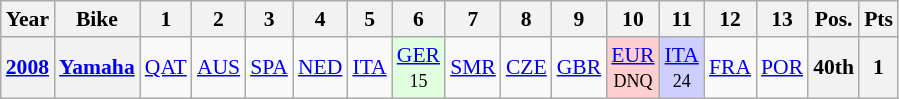<table class="wikitable" style="text-align:center; font-size:90%">
<tr>
<th>Year</th>
<th>Bike</th>
<th>1</th>
<th>2</th>
<th>3</th>
<th>4</th>
<th>5</th>
<th>6</th>
<th>7</th>
<th>8</th>
<th>9</th>
<th>10</th>
<th>11</th>
<th>12</th>
<th>13</th>
<th>Pos.</th>
<th>Pts</th>
</tr>
<tr>
<th><a href='#'>2008</a></th>
<th><a href='#'>Yamaha</a></th>
<td><a href='#'>QAT</a></td>
<td><a href='#'>AUS</a></td>
<td><a href='#'>SPA</a></td>
<td><a href='#'>NED</a></td>
<td><a href='#'>ITA</a></td>
<td style="background:#DFFFDF;"><a href='#'>GER</a><br><small>15</small></td>
<td><a href='#'>SMR</a></td>
<td><a href='#'>CZE</a></td>
<td><a href='#'>GBR</a></td>
<td style="background:#FFCFCF;"><a href='#'>EUR</a><br><small>DNQ</small></td>
<td style="background:#CFCFFF;"><a href='#'>ITA</a><br><small>24</small></td>
<td><a href='#'>FRA</a></td>
<td><a href='#'>POR</a></td>
<th>40th</th>
<th>1</th>
</tr>
</table>
